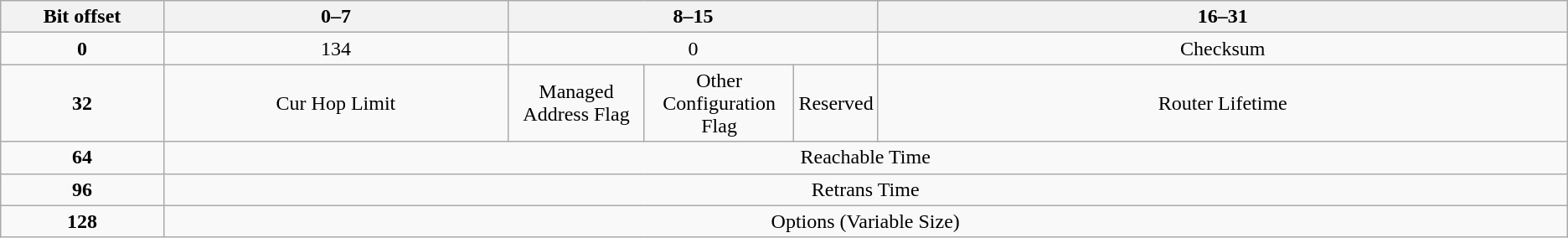<table class="wikitable" style="text-align:center">
<tr>
<th>Bit offset</th>
<th colspan="8" width="22%">0–7</th>
<th colspan="8" width="22%">8–15</th>
<th colspan="16" width="44%">16–31</th>
</tr>
<tr>
<td><strong>0</strong></td>
<td colspan="8">134</td>
<td colspan="8">0</td>
<td colspan="16">Checksum</td>
</tr>
<tr>
<td><strong>32</strong></td>
<td colspan="8">Cur Hop Limit</td>
<td colspan="1">Managed Address Flag</td>
<td colspan= "1">Other Configuration Flag</td>
<td colspan="6">Reserved</td>
<td colspan="16">Router Lifetime</td>
</tr>
<tr>
<td><strong>64</strong></td>
<td colspan="32">Reachable Time</td>
</tr>
<tr>
<td><strong>96</strong></td>
<td colspan="32">Retrans Time</td>
</tr>
<tr>
<td><strong>128</strong></td>
<td colspan="32">Options (Variable Size)</td>
</tr>
</table>
